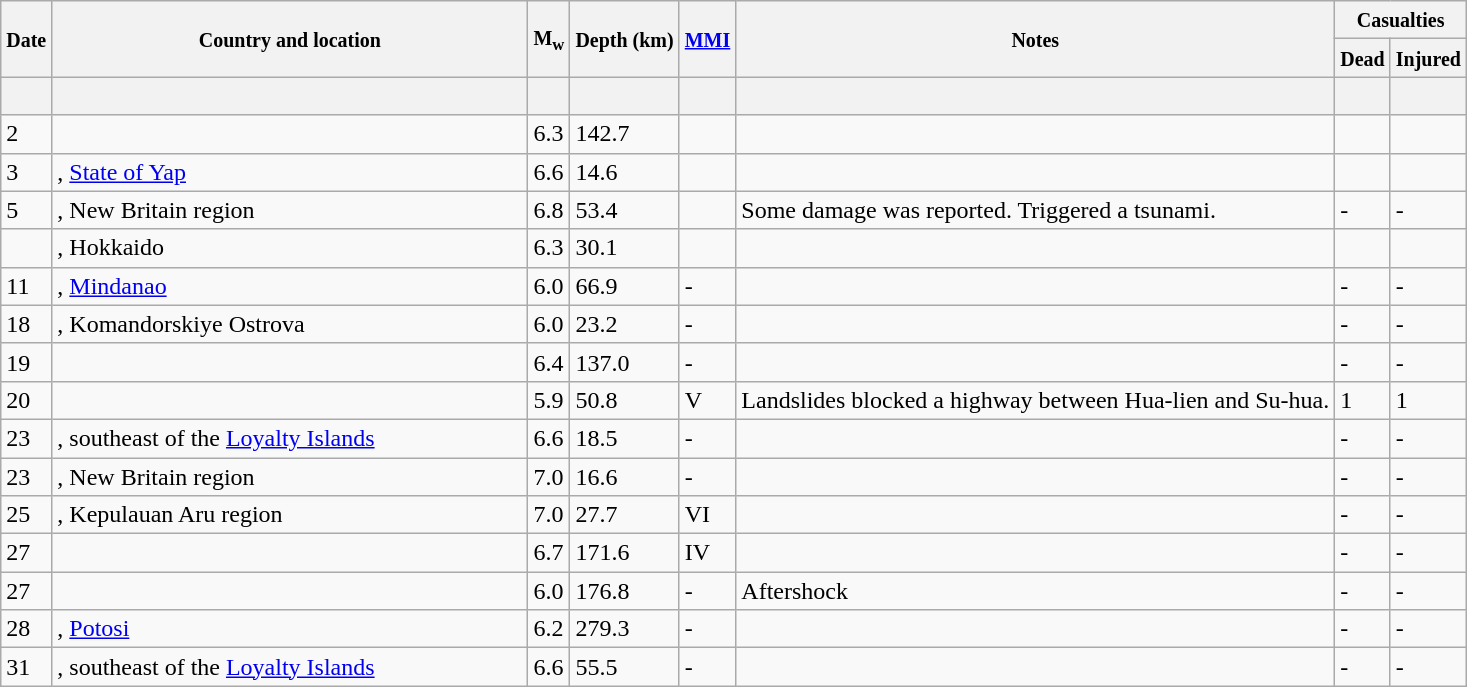<table class="wikitable sortable" style="border:1px black; margin-left:1em;">
<tr>
<th rowspan="2"><small>Date</small></th>
<th rowspan="2" style="width: 310px"><small>Country and location</small></th>
<th rowspan="2"><small>M<sub>w</sub></small></th>
<th rowspan="2"><small>Depth (km)</small></th>
<th rowspan="2"><small><a href='#'>MMI</a></small></th>
<th rowspan="2" class="unsortable"><small>Notes</small></th>
<th colspan="2"><small>Casualties</small></th>
</tr>
<tr>
<th><small>Dead</small></th>
<th><small>Injured</small></th>
</tr>
<tr>
<th><br></th>
<th></th>
<th></th>
<th></th>
<th></th>
<th></th>
<th></th>
<th></th>
</tr>
<tr>
<td>2</td>
<td></td>
<td>6.3</td>
<td>142.7</td>
<td></td>
<td></td>
<td></td>
<td></td>
</tr>
<tr>
<td>3</td>
<td>, <a href='#'>State of Yap</a></td>
<td>6.6</td>
<td>14.6</td>
<td></td>
<td></td>
<td></td>
<td></td>
</tr>
<tr>
<td>5</td>
<td>, New Britain region</td>
<td>6.8</td>
<td>53.4</td>
<td></td>
<td>Some damage was reported. Triggered a tsunami.</td>
<td>-</td>
<td>-</td>
</tr>
<tr>
<td></td>
<td>, Hokkaido</td>
<td>6.3</td>
<td>30.1</td>
<td></td>
<td></td>
<td></td>
<td></td>
</tr>
<tr>
<td>11</td>
<td>, <a href='#'>Mindanao</a></td>
<td>6.0</td>
<td>66.9</td>
<td>-</td>
<td></td>
<td>-</td>
<td>-</td>
</tr>
<tr>
<td>18</td>
<td>, Komandorskiye Ostrova</td>
<td>6.0</td>
<td>23.2</td>
<td>-</td>
<td></td>
<td>-</td>
<td>-</td>
</tr>
<tr>
<td>19</td>
<td></td>
<td>6.4</td>
<td>137.0</td>
<td>-</td>
<td></td>
<td>-</td>
<td>-</td>
</tr>
<tr>
<td>20</td>
<td></td>
<td>5.9</td>
<td>50.8</td>
<td>V</td>
<td>Landslides blocked a highway between Hua-lien and Su-hua.</td>
<td>1</td>
<td>1</td>
</tr>
<tr>
<td>23</td>
<td>, southeast of the <a href='#'>Loyalty Islands</a></td>
<td>6.6</td>
<td>18.5</td>
<td>-</td>
<td></td>
<td>-</td>
<td>-</td>
</tr>
<tr>
<td>23</td>
<td>, New Britain region</td>
<td>7.0</td>
<td>16.6</td>
<td>-</td>
<td></td>
<td>-</td>
<td>-</td>
</tr>
<tr>
<td>25</td>
<td>, Kepulauan Aru region</td>
<td>7.0</td>
<td>27.7</td>
<td>VI</td>
<td></td>
<td>-</td>
<td>-</td>
</tr>
<tr>
<td>27</td>
<td></td>
<td>6.7</td>
<td>171.6</td>
<td>IV</td>
<td></td>
<td>-</td>
<td>-</td>
</tr>
<tr>
<td>27</td>
<td></td>
<td>6.0</td>
<td>176.8</td>
<td>-</td>
<td>Aftershock</td>
<td>-</td>
<td>-</td>
</tr>
<tr>
<td>28</td>
<td>, <a href='#'>Potosi</a></td>
<td>6.2</td>
<td>279.3</td>
<td>-</td>
<td></td>
<td>-</td>
<td>-</td>
</tr>
<tr>
<td>31</td>
<td>, southeast of the <a href='#'>Loyalty Islands</a></td>
<td>6.6</td>
<td>55.5</td>
<td>-</td>
<td></td>
<td>-</td>
<td>-</td>
</tr>
</table>
